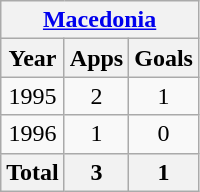<table class="wikitable" style="text-align:center">
<tr>
<th colspan=3><a href='#'>Macedonia</a></th>
</tr>
<tr>
<th>Year</th>
<th>Apps</th>
<th>Goals</th>
</tr>
<tr>
<td>1995</td>
<td>2</td>
<td>1</td>
</tr>
<tr>
<td>1996</td>
<td>1</td>
<td>0</td>
</tr>
<tr>
<th>Total</th>
<th>3</th>
<th>1</th>
</tr>
</table>
